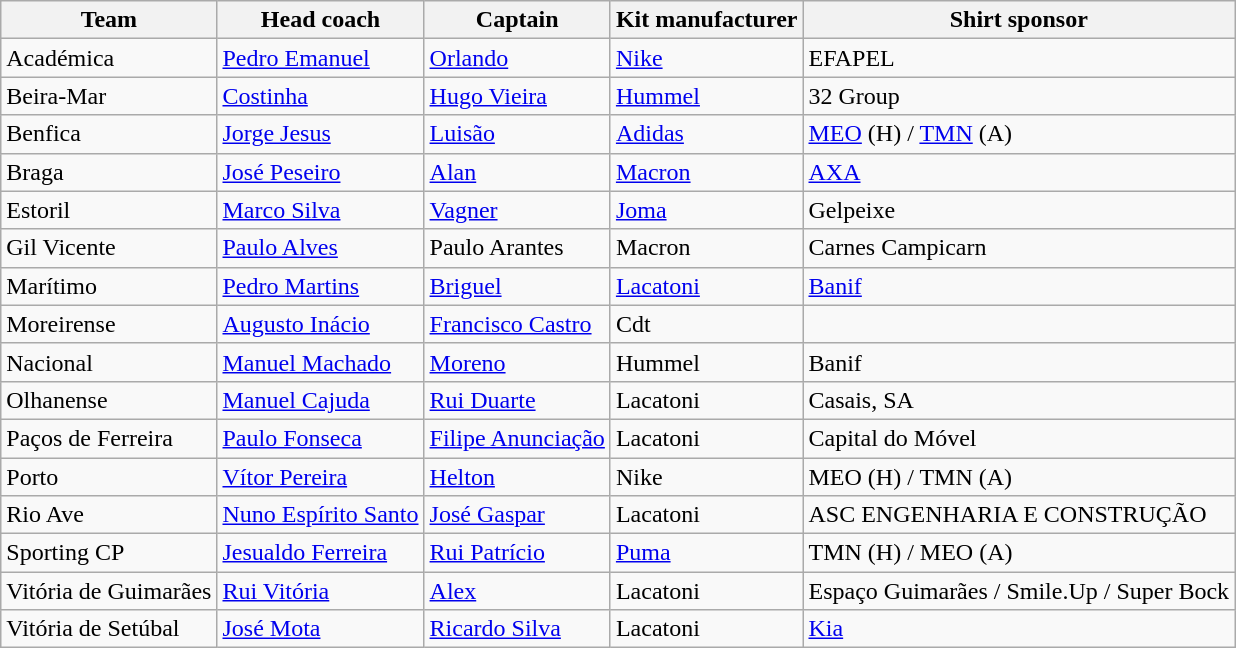<table class="wikitable sortable" style="text-align: left;">
<tr>
<th>Team</th>
<th>Head coach</th>
<th>Captain</th>
<th>Kit manufacturer</th>
<th>Shirt sponsor</th>
</tr>
<tr>
<td>Académica</td>
<td> <a href='#'>Pedro Emanuel</a></td>
<td> <a href='#'>Orlando</a></td>
<td><a href='#'>Nike</a></td>
<td>EFAPEL</td>
</tr>
<tr>
<td>Beira-Mar</td>
<td> <a href='#'>Costinha</a></td>
<td> <a href='#'>Hugo Vieira</a></td>
<td><a href='#'>Hummel</a></td>
<td>32 Group</td>
</tr>
<tr>
<td>Benfica</td>
<td> <a href='#'>Jorge Jesus</a></td>
<td> <a href='#'>Luisão</a></td>
<td><a href='#'>Adidas</a></td>
<td><a href='#'>MEO</a> (H) / <a href='#'>TMN</a> (A)</td>
</tr>
<tr>
<td>Braga</td>
<td> <a href='#'>José Peseiro</a></td>
<td> <a href='#'>Alan</a></td>
<td><a href='#'>Macron</a></td>
<td><a href='#'>AXA</a></td>
</tr>
<tr>
<td>Estoril</td>
<td> <a href='#'>Marco Silva</a></td>
<td> <a href='#'>Vagner</a></td>
<td><a href='#'>Joma</a></td>
<td>Gelpeixe</td>
</tr>
<tr>
<td>Gil Vicente</td>
<td> <a href='#'>Paulo Alves</a></td>
<td> Paulo Arantes</td>
<td>Macron</td>
<td>Carnes Campicarn</td>
</tr>
<tr>
<td>Marítimo</td>
<td> <a href='#'>Pedro Martins</a></td>
<td> <a href='#'>Briguel</a></td>
<td><a href='#'>Lacatoni</a></td>
<td><a href='#'>Banif</a></td>
</tr>
<tr>
<td>Moreirense</td>
<td> <a href='#'>Augusto Inácio</a></td>
<td> <a href='#'>Francisco Castro</a></td>
<td>Cdt</td>
<td></td>
</tr>
<tr>
<td>Nacional</td>
<td> <a href='#'>Manuel Machado</a></td>
<td> <a href='#'>Moreno</a></td>
<td>Hummel</td>
<td>Banif</td>
</tr>
<tr>
<td>Olhanense</td>
<td> <a href='#'>Manuel Cajuda</a></td>
<td> <a href='#'>Rui Duarte</a></td>
<td>Lacatoni</td>
<td>Casais, SA</td>
</tr>
<tr>
<td>Paços de Ferreira</td>
<td> <a href='#'>Paulo Fonseca</a></td>
<td> <a href='#'>Filipe Anunciação</a></td>
<td>Lacatoni</td>
<td>Capital do Móvel</td>
</tr>
<tr>
<td>Porto</td>
<td> <a href='#'>Vítor Pereira</a></td>
<td> <a href='#'>Helton</a></td>
<td>Nike</td>
<td>MEO (H) / TMN (A)</td>
</tr>
<tr>
<td>Rio Ave</td>
<td> <a href='#'>Nuno Espírito Santo</a></td>
<td> <a href='#'>José Gaspar</a></td>
<td>Lacatoni</td>
<td>ASC ENGENHARIA E CONSTRUÇÃO</td>
</tr>
<tr>
<td>Sporting CP</td>
<td> <a href='#'>Jesualdo Ferreira</a></td>
<td> <a href='#'>Rui Patrício</a></td>
<td><a href='#'>Puma</a></td>
<td>TMN (H) / MEO (A)</td>
</tr>
<tr>
<td>Vitória de Guimarães</td>
<td> <a href='#'>Rui Vitória</a></td>
<td> <a href='#'>Alex</a></td>
<td>Lacatoni</td>
<td>Espaço Guimarães / Smile.Up / Super Bock</td>
</tr>
<tr>
<td>Vitória de Setúbal</td>
<td> <a href='#'>José Mota</a></td>
<td> <a href='#'>Ricardo Silva</a></td>
<td>Lacatoni</td>
<td><a href='#'>Kia</a></td>
</tr>
</table>
